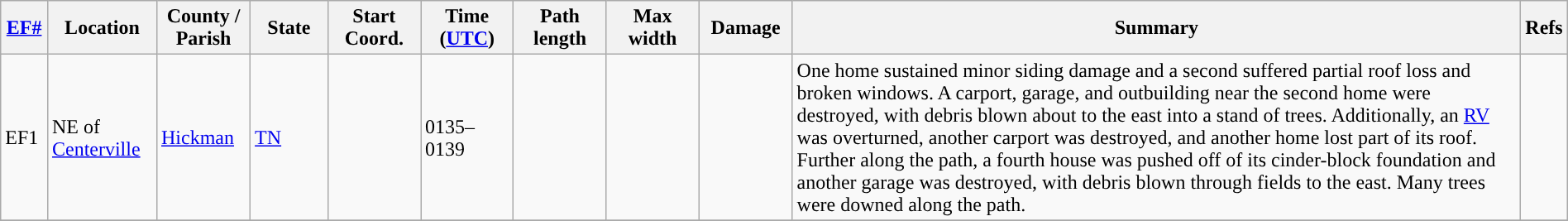<table class="wikitable sortable" style="width:100%;">
<tr>
<th scope="col" width="3%" align="center"><a href='#'>EF#</a></th>
<th scope="col" width="7%" align="center" class="unsortable">Location</th>
<th scope="col" width="6%" align="center" class="unsortable">County / Parish</th>
<th scope="col" width="5%" align="center">State</th>
<th scope="col" width="6%" align="center">Start Coord.</th>
<th scope="col" width="6%" align="center">Time (<a href='#'>UTC</a>)</th>
<th scope="col" width="6%" align="center">Path length</th>
<th scope="col" width="6%" align="center">Max width</th>
<th scope="col" width="6%" align="center">Damage</th>
<th scope="col" width="48%" class="unsortable" align="center">Summary</th>
<th scope="col" width="48%" class="unsortable" align="center">Refs</th>
</tr>
<tr>
<td>EF1</td>
<td>NE of <a href='#'>Centerville</a></td>
<td><a href='#'>Hickman</a></td>
<td><a href='#'>TN</a></td>
<td></td>
<td>0135–0139</td>
<td></td>
<td></td>
<td></td>
<td>One home sustained minor siding damage and a second suffered partial roof loss and broken windows. A carport, garage, and outbuilding near the second home were destroyed, with debris blown about  to the east into a stand of trees. Additionally, an <a href='#'>RV</a> was overturned, another carport was destroyed, and another home lost part of its roof. Further along the path, a fourth house was pushed off of its cinder-block foundation and another garage was destroyed, with debris blown through fields to the east. Many trees were downed along the path.</td>
<td></td>
</tr>
<tr>
</tr>
</table>
